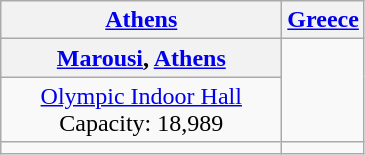<table class="wikitable" style="text-align:center;">
<tr>
<th><a href='#'>Athens</a></th>
<th><a href='#'>Greece</a></th>
</tr>
<tr>
<th width=180><a href='#'>Marousi</a>, <a href='#'>Athens</a></th>
<td rowspan=2></td>
</tr>
<tr>
<td><a href='#'>Olympic Indoor Hall</a><br>Capacity: 18,989</td>
</tr>
<tr>
<td></td>
</tr>
</table>
